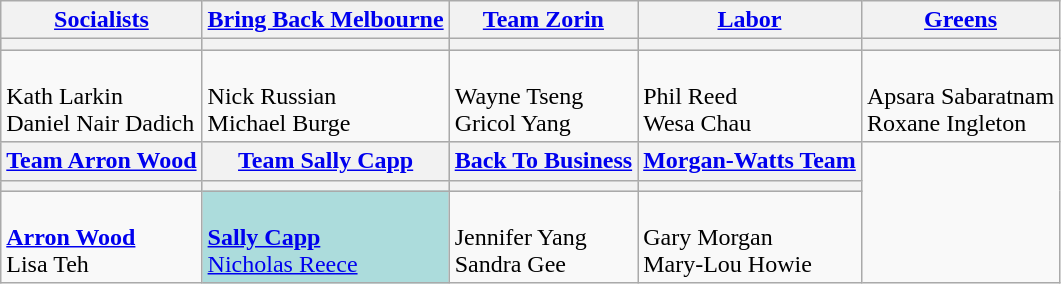<table class=wikitable>
<tr>
<th><a href='#'>Socialists</a></th>
<th><a href='#'>Bring Back Melbourne</a></th>
<th><a href='#'>Team Zorin</a></th>
<th><a href='#'>Labor</a></th>
<th><a href='#'>Greens</a></th>
</tr>
<tr style=background:#ccc>
<th></th>
<th></th>
<th></th>
<th></th>
<th></th>
</tr>
<tr>
<td valign=top><br>Kath Larkin <br> Daniel Nair Dadich</td>
<td valign=top><br>Nick Russian <br> Michael Burge</td>
<td valign=top><br>Wayne Tseng <br> Gricol Yang</td>
<td valign=top><br>Phil Reed <br> Wesa Chau</td>
<td valign=top><br>Apsara Sabaratnam <br> Roxane Ingleton</td>
</tr>
<tr bgcolor="#cccccc">
<th><a href='#'>Team Arron Wood</a></th>
<th><a href='#'>Team Sally Capp</a></th>
<th><a href='#'>Back To Business</a></th>
<th><a href='#'>Morgan-Watts Team</a></th>
</tr>
<tr style=background:#ccc>
<th></th>
<th></th>
<th></th>
<th></th>
</tr>
<tr>
<td valign=top><br><strong><a href='#'>Arron Wood</a></strong> <br> Lisa Teh</td>
<td valign=top style="background:#ACDCDC"><br><strong><a href='#'>Sally Capp</a></strong> <br> <a href='#'>Nicholas Reece</a></td>
<td valign=top><br>Jennifer Yang <br> Sandra Gee</td>
<td valign=top><br>Gary Morgan <br> Mary-Lou Howie</td>
</tr>
</table>
